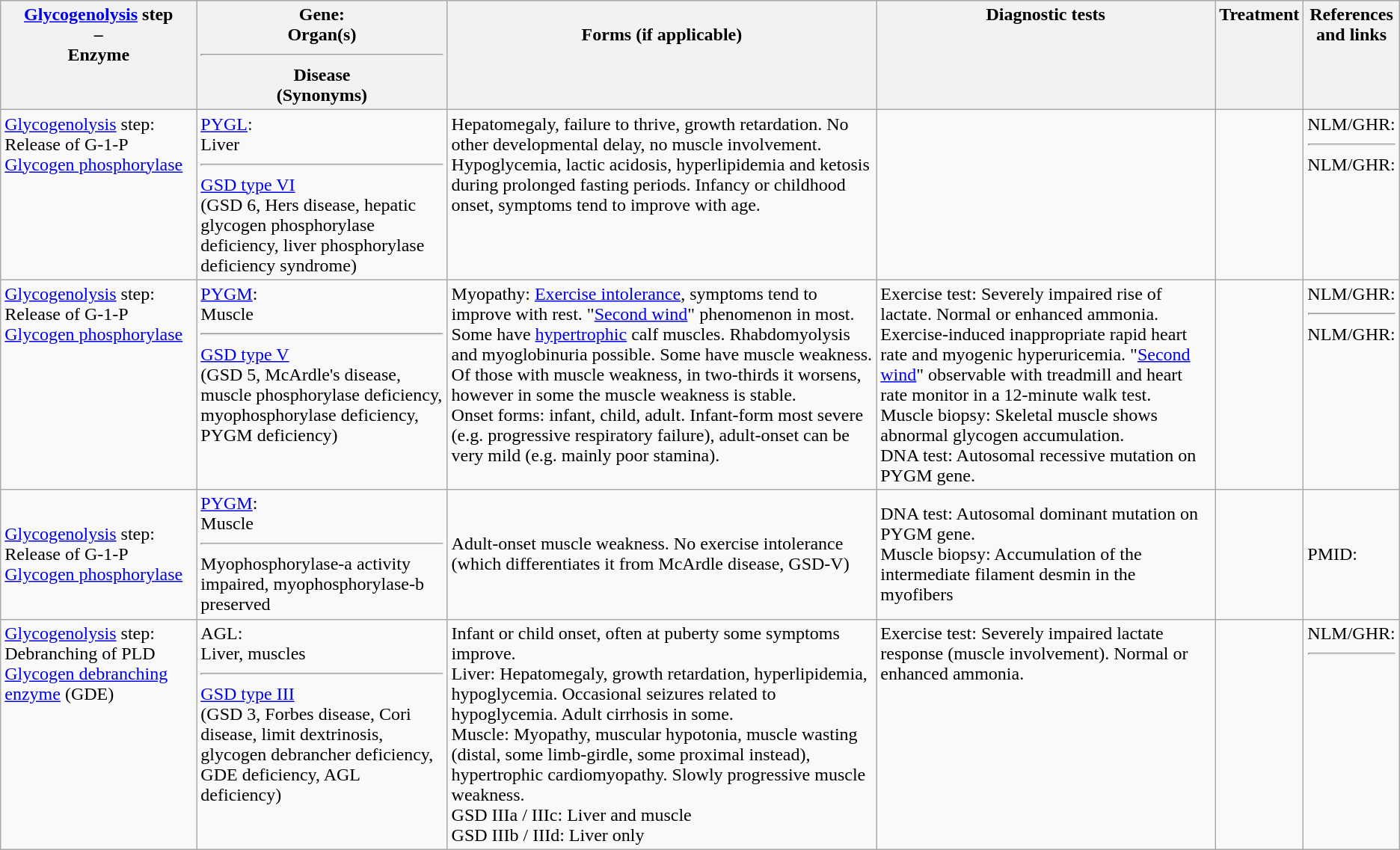<table class="wikitable">
<tr valign="top">
<th><a href='#'>Glycogenolysis</a> step <br>–<br> Enzyme</th>
<th>Gene: <br>Organ(s) <hr> Disease<br>(Synonyms)</th>
<th> <br> Forms (if applicable) <br> </th>
<th>Diagnostic tests</th>
<th>Treatment</th>
<th>References <br> and links</th>
</tr>
<tr valign="top">
<td><a href='#'>Glycogenolysis</a> step: <br> Release of G-1-P  <a href='#'>Glycogen phosphorylase</a></td>
<td><a href='#'>PYGL</a>: <br> Liver <hr> <a href='#'>GSD type VI</a> <br>(GSD 6, Hers disease, hepatic glycogen phosphorylase deficiency, liver phosphorylase deficiency syndrome)</td>
<td>Hepatomegaly, failure to thrive, growth retardation. No other developmental delay, no muscle involvement. Hypoglycemia, lactic acidosis, hyperlipidemia and ketosis during prolonged fasting periods. Infancy or childhood onset, symptoms tend to improve with age.</td>
<td></td>
<td></td>
<td>NLM/GHR: <br> <hr> NLM/GHR: <br>  <br>  <br> </td>
</tr>
<tr valign="top">
<td><a href='#'>Glycogenolysis</a> step: <br> Release of G-1-P  <a href='#'>Glycogen phosphorylase</a></td>
<td><a href='#'>PYGM</a>: <br> Muscle <hr> <a href='#'>GSD type V</a> <br>(GSD 5, McArdle's disease, muscle phosphorylase deficiency, myophosphorylase deficiency, PYGM deficiency)</td>
<td>Myopathy: <a href='#'>Exercise intolerance</a>, symptoms tend to improve with rest. "<a href='#'>Second wind</a>" phenomenon in most. Some have <a href='#'>hypertrophic</a> calf muscles. Rhabdomyolysis and myoglobinuria possible. Some have muscle weakness. Of those with muscle weakness, in two-thirds it worsens, however in some the muscle weakness is stable. <br> Onset forms: infant, child, adult. Infant-form most severe (e.g. progressive respiratory failure), adult-onset can be very mild (e.g. mainly poor stamina).</td>
<td>Exercise test: Severely impaired rise of lactate. Normal or enhanced ammonia. Exercise-induced inappropriate rapid heart rate and myogenic hyperuricemia. "<a href='#'>Second wind</a>" observable with treadmill and heart rate monitor in a 12-minute walk test.<br>Muscle biopsy: Skeletal muscle shows abnormal glycogen accumulation.<br>DNA test: Autosomal recessive mutation on PYGM gene.</td>
<td></td>
<td>NLM/GHR: <br> <hr> NLM/GHR: <br>  <br>  <br> </td>
</tr>
<tr>
<td><a href='#'>Glycogenolysis</a> step: <br> Release of G-1-P <a href='#'>Glycogen phosphorylase</a></td>
<td><a href='#'>PYGM</a>: <br> Muscle<hr> Myophosphorylase-a activity impaired, myophosphorylase-b preserved</td>
<td>Adult-onset muscle weakness. No exercise intolerance (which differentiates it from McArdle disease, GSD-V)</td>
<td>DNA test: Autosomal dominant mutation on PYGM gene.<br>Muscle biopsy: Accumulation of the intermediate filament desmin in the myofibers</td>
<td></td>
<td>PMID: </td>
</tr>
<tr valign="top">
<td><a href='#'>Glycogenolysis</a> step: <br> Debranching of PLD    <a href='#'>Glycogen debranching enzyme</a> (GDE)</td>
<td>AGL: <br> Liver, muscles <hr>  <a href='#'>GSD type III</a> <br>(GSD 3, Forbes disease, Cori disease, limit dextrinosis, glycogen debrancher deficiency, GDE deficiency, AGL deficiency)</td>
<td>Infant or child onset, often at puberty some symptoms improve. <br> Liver: Hepatomegaly, growth retardation, hyperlipidemia, hypoglycemia. Occasional seizures related to hypoglycemia. Adult cirrhosis in some. <br> Muscle: Myopathy, muscular hypotonia, muscle wasting (distal, some limb-girdle, some proximal instead), hypertrophic cardiomyopathy. Slowly progressive muscle weakness. <br> GSD IIIa / IIIc: Liver and muscle <br> GSD IIIb / IIId: Liver only</td>
<td>Exercise test: Severely impaired lactate response (muscle involvement). Normal or enhanced ammonia.</td>
<td></td>
<td>NLM/GHR: <br> <hr>  <br>  <br>  <br> </td>
</tr>
</table>
